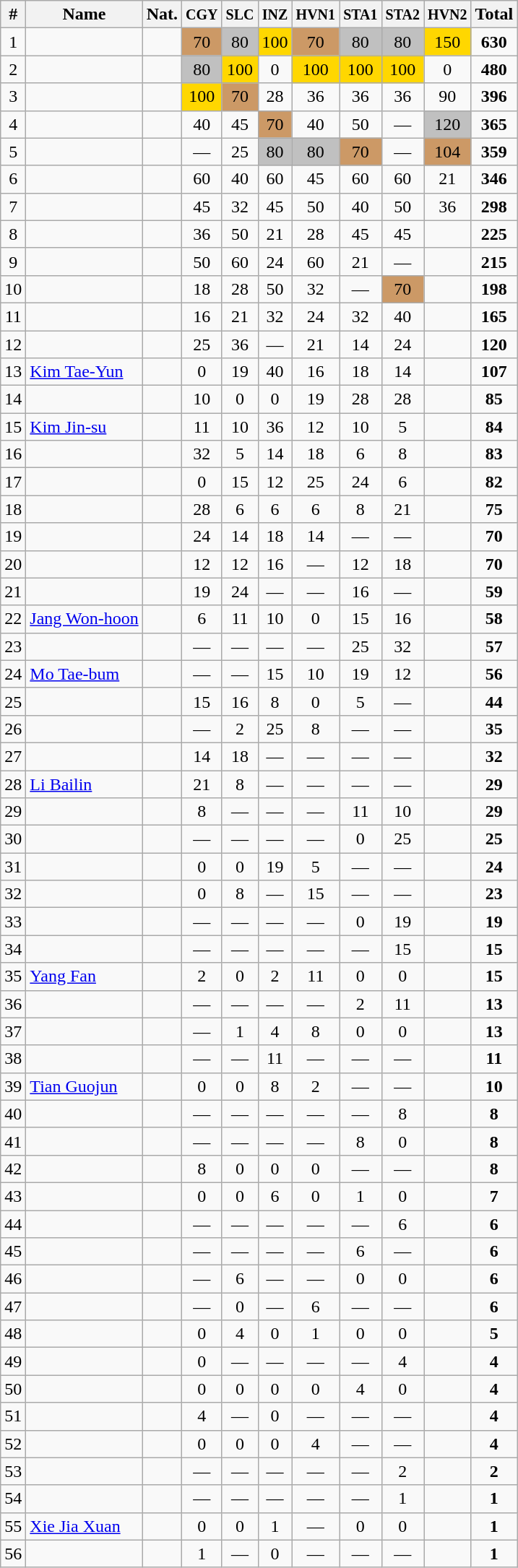<table class="wikitable sortable" style="text-align:center;">
<tr>
<th>#</th>
<th>Name</th>
<th>Nat.</th>
<th><small>CGY</small></th>
<th><small>SLC</small></th>
<th><small>INZ</small></th>
<th><small>HVN1</small></th>
<th><small>STA1</small></th>
<th><small>STA2</small></th>
<th><small>HVN2</small></th>
<th>Total</th>
</tr>
<tr>
<td>1</td>
<td align=left></td>
<td></td>
<td bgcolor=cc9966>70</td>
<td bgcolor=silver>80</td>
<td bgcolor=gold>100</td>
<td bgcolor=cc9966>70</td>
<td bgcolor=silver>80</td>
<td bgcolor=silver>80</td>
<td bgcolor=gold>150</td>
<td><strong>630</strong></td>
</tr>
<tr>
<td>2</td>
<td align=left></td>
<td></td>
<td bgcolor=silver>80</td>
<td bgcolor=gold>100</td>
<td>0</td>
<td bgcolor=gold>100</td>
<td bgcolor=gold>100</td>
<td bgcolor=gold>100</td>
<td>0</td>
<td><strong>480</strong></td>
</tr>
<tr>
<td>3</td>
<td align=left></td>
<td></td>
<td bgcolor=gold>100</td>
<td bgcolor=cc9966>70</td>
<td>28</td>
<td>36</td>
<td>36</td>
<td>36</td>
<td>90</td>
<td><strong>396</strong></td>
</tr>
<tr>
<td>4</td>
<td align=left></td>
<td></td>
<td>40</td>
<td>45</td>
<td bgcolor=cc9966>70</td>
<td>40</td>
<td>50</td>
<td>—</td>
<td bgcolor=silver>120</td>
<td><strong>365</strong></td>
</tr>
<tr>
<td>5</td>
<td align=left></td>
<td></td>
<td>—</td>
<td>25</td>
<td bgcolor=silver>80</td>
<td bgcolor=silver>80</td>
<td bgcolor=cc9966>70</td>
<td>—</td>
<td bgcolor=cc9966>104</td>
<td><strong>359</strong></td>
</tr>
<tr>
<td>6</td>
<td align=left></td>
<td></td>
<td>60</td>
<td>40</td>
<td>60</td>
<td>45</td>
<td>60</td>
<td>60</td>
<td>21</td>
<td><strong>346</strong></td>
</tr>
<tr>
<td>7</td>
<td align=left></td>
<td></td>
<td>45</td>
<td>32</td>
<td>45</td>
<td>50</td>
<td>40</td>
<td>50</td>
<td>36</td>
<td><strong>298</strong></td>
</tr>
<tr>
<td>8</td>
<td align=left></td>
<td></td>
<td>36</td>
<td>50</td>
<td>21</td>
<td>28</td>
<td>45</td>
<td>45</td>
<td></td>
<td><strong>225</strong></td>
</tr>
<tr>
<td>9</td>
<td align=left></td>
<td></td>
<td>50</td>
<td>60</td>
<td>24</td>
<td>60</td>
<td>21</td>
<td>—</td>
<td></td>
<td><strong>215</strong></td>
</tr>
<tr>
<td>10</td>
<td align=left></td>
<td></td>
<td>18</td>
<td>28</td>
<td>50</td>
<td>32</td>
<td>—</td>
<td bgcolor=cc9966>70</td>
<td></td>
<td><strong>198</strong></td>
</tr>
<tr>
<td>11</td>
<td align=left></td>
<td></td>
<td>16</td>
<td>21</td>
<td>32</td>
<td>24</td>
<td>32</td>
<td>40</td>
<td></td>
<td><strong>165</strong></td>
</tr>
<tr>
<td>12</td>
<td align=left></td>
<td></td>
<td>25</td>
<td>36</td>
<td>—</td>
<td>21</td>
<td>14</td>
<td>24</td>
<td></td>
<td><strong>120</strong></td>
</tr>
<tr>
<td>13</td>
<td align=left><a href='#'>Kim Tae-Yun</a></td>
<td></td>
<td>0</td>
<td>19</td>
<td>40</td>
<td>16</td>
<td>18</td>
<td>14</td>
<td></td>
<td><strong>107</strong></td>
</tr>
<tr>
<td>14</td>
<td align=left></td>
<td></td>
<td>10</td>
<td>0</td>
<td>0</td>
<td>19</td>
<td>28</td>
<td>28</td>
<td></td>
<td><strong>85</strong></td>
</tr>
<tr>
<td>15</td>
<td align=left><a href='#'>Kim Jin-su</a></td>
<td></td>
<td>11</td>
<td>10</td>
<td>36</td>
<td>12</td>
<td>10</td>
<td>5</td>
<td></td>
<td><strong>84</strong></td>
</tr>
<tr>
<td>16</td>
<td align=left></td>
<td></td>
<td>32</td>
<td>5</td>
<td>14</td>
<td>18</td>
<td>6</td>
<td>8</td>
<td></td>
<td><strong>83</strong></td>
</tr>
<tr>
<td>17</td>
<td align=left></td>
<td></td>
<td>0</td>
<td>15</td>
<td>12</td>
<td>25</td>
<td>24</td>
<td>6</td>
<td></td>
<td><strong>82</strong></td>
</tr>
<tr>
<td>18</td>
<td align=left></td>
<td></td>
<td>28</td>
<td>6</td>
<td>6</td>
<td>6</td>
<td>8</td>
<td>21</td>
<td></td>
<td><strong>75</strong></td>
</tr>
<tr>
<td>19</td>
<td align=left></td>
<td></td>
<td>24</td>
<td>14</td>
<td>18</td>
<td>14</td>
<td>—</td>
<td>—</td>
<td></td>
<td><strong>70</strong></td>
</tr>
<tr>
<td>20</td>
<td align=left></td>
<td></td>
<td>12</td>
<td>12</td>
<td>16</td>
<td>—</td>
<td>12</td>
<td>18</td>
<td></td>
<td><strong>70</strong></td>
</tr>
<tr>
<td>21</td>
<td align=left></td>
<td></td>
<td>19</td>
<td>24</td>
<td>—</td>
<td>—</td>
<td>16</td>
<td>—</td>
<td></td>
<td><strong>59</strong></td>
</tr>
<tr>
<td>22</td>
<td align=left><a href='#'>Jang Won-hoon</a></td>
<td></td>
<td>6</td>
<td>11</td>
<td>10</td>
<td>0</td>
<td>15</td>
<td>16</td>
<td></td>
<td><strong>58</strong></td>
</tr>
<tr>
<td>23</td>
<td align=left></td>
<td></td>
<td>—</td>
<td>—</td>
<td>—</td>
<td>—</td>
<td>25</td>
<td>32</td>
<td></td>
<td><strong>57</strong></td>
</tr>
<tr>
<td>24</td>
<td align=left><a href='#'>Mo Tae-bum</a></td>
<td></td>
<td>—</td>
<td>—</td>
<td>15</td>
<td>10</td>
<td>19</td>
<td>12</td>
<td></td>
<td><strong>56</strong></td>
</tr>
<tr>
<td>25</td>
<td align=left></td>
<td></td>
<td>15</td>
<td>16</td>
<td>8</td>
<td>0</td>
<td>5</td>
<td>—</td>
<td></td>
<td><strong>44</strong></td>
</tr>
<tr>
<td>26</td>
<td align=left></td>
<td></td>
<td>—</td>
<td>2</td>
<td>25</td>
<td>8</td>
<td>—</td>
<td>—</td>
<td></td>
<td><strong>35</strong></td>
</tr>
<tr>
<td>27</td>
<td align=left></td>
<td></td>
<td>14</td>
<td>18</td>
<td>—</td>
<td>—</td>
<td>—</td>
<td>—</td>
<td></td>
<td><strong>32</strong></td>
</tr>
<tr>
<td>28</td>
<td align=left><a href='#'>Li Bailin</a></td>
<td></td>
<td>21</td>
<td>8</td>
<td>—</td>
<td>—</td>
<td>—</td>
<td>—</td>
<td></td>
<td><strong>29</strong></td>
</tr>
<tr>
<td>29</td>
<td align=left></td>
<td></td>
<td>8</td>
<td>—</td>
<td>—</td>
<td>—</td>
<td>11</td>
<td>10</td>
<td></td>
<td><strong>29</strong></td>
</tr>
<tr>
<td>30</td>
<td align=left></td>
<td></td>
<td>—</td>
<td>—</td>
<td>—</td>
<td>—</td>
<td>0</td>
<td>25</td>
<td></td>
<td><strong>25</strong></td>
</tr>
<tr>
<td>31</td>
<td align=left></td>
<td></td>
<td>0</td>
<td>0</td>
<td>19</td>
<td>5</td>
<td>—</td>
<td>—</td>
<td></td>
<td><strong>24</strong></td>
</tr>
<tr>
<td>32</td>
<td align=left></td>
<td></td>
<td>0</td>
<td>8</td>
<td>—</td>
<td>15</td>
<td>—</td>
<td>—</td>
<td></td>
<td><strong>23</strong></td>
</tr>
<tr>
<td>33</td>
<td align=left></td>
<td></td>
<td>—</td>
<td>—</td>
<td>—</td>
<td>—</td>
<td>0</td>
<td>19</td>
<td></td>
<td><strong>19</strong></td>
</tr>
<tr>
<td>34</td>
<td align=left></td>
<td></td>
<td>—</td>
<td>—</td>
<td>—</td>
<td>—</td>
<td>—</td>
<td>15</td>
<td></td>
<td><strong>15</strong></td>
</tr>
<tr>
<td>35</td>
<td align=left><a href='#'>Yang Fan</a></td>
<td></td>
<td>2</td>
<td>0</td>
<td>2</td>
<td>11</td>
<td>0</td>
<td>0</td>
<td></td>
<td><strong>15</strong></td>
</tr>
<tr>
<td>36</td>
<td align=left></td>
<td></td>
<td>—</td>
<td>—</td>
<td>—</td>
<td>—</td>
<td>2</td>
<td>11</td>
<td></td>
<td><strong>13</strong></td>
</tr>
<tr>
<td>37</td>
<td align=left></td>
<td></td>
<td>—</td>
<td>1</td>
<td>4</td>
<td>8</td>
<td>0</td>
<td>0</td>
<td></td>
<td><strong>13</strong></td>
</tr>
<tr>
<td>38</td>
<td align=left></td>
<td></td>
<td>—</td>
<td>—</td>
<td>11</td>
<td>—</td>
<td>—</td>
<td>—</td>
<td></td>
<td><strong>11</strong></td>
</tr>
<tr>
<td>39</td>
<td align=left><a href='#'>Tian Guojun</a></td>
<td></td>
<td>0</td>
<td>0</td>
<td>8</td>
<td>2</td>
<td>—</td>
<td>—</td>
<td></td>
<td><strong>10</strong></td>
</tr>
<tr>
<td>40</td>
<td align=left></td>
<td></td>
<td>—</td>
<td>—</td>
<td>—</td>
<td>—</td>
<td>—</td>
<td>8</td>
<td></td>
<td><strong>8</strong></td>
</tr>
<tr>
<td>41</td>
<td align=left></td>
<td></td>
<td>—</td>
<td>—</td>
<td>—</td>
<td>—</td>
<td>8</td>
<td>0</td>
<td></td>
<td><strong>8</strong></td>
</tr>
<tr>
<td>42</td>
<td align=left></td>
<td></td>
<td>8</td>
<td>0</td>
<td>0</td>
<td>0</td>
<td>—</td>
<td>—</td>
<td></td>
<td><strong>8</strong></td>
</tr>
<tr>
<td>43</td>
<td align=left></td>
<td></td>
<td>0</td>
<td>0</td>
<td>6</td>
<td>0</td>
<td>1</td>
<td>0</td>
<td></td>
<td><strong>7</strong></td>
</tr>
<tr>
<td>44</td>
<td align=left></td>
<td></td>
<td>—</td>
<td>—</td>
<td>—</td>
<td>—</td>
<td>—</td>
<td>6</td>
<td></td>
<td><strong>6</strong></td>
</tr>
<tr>
<td>45</td>
<td align=left></td>
<td></td>
<td>—</td>
<td>—</td>
<td>—</td>
<td>—</td>
<td>6</td>
<td>—</td>
<td></td>
<td><strong>6</strong></td>
</tr>
<tr>
<td>46</td>
<td align=left></td>
<td></td>
<td>—</td>
<td>6</td>
<td>—</td>
<td>—</td>
<td>0</td>
<td>0</td>
<td></td>
<td><strong>6</strong></td>
</tr>
<tr>
<td>47</td>
<td align=left></td>
<td></td>
<td>—</td>
<td>0</td>
<td>—</td>
<td>6</td>
<td>—</td>
<td>—</td>
<td></td>
<td><strong>6</strong></td>
</tr>
<tr>
<td>48</td>
<td align=left></td>
<td></td>
<td>0</td>
<td>4</td>
<td>0</td>
<td>1</td>
<td>0</td>
<td>0</td>
<td></td>
<td><strong>5</strong></td>
</tr>
<tr>
<td>49</td>
<td align=left></td>
<td></td>
<td>0</td>
<td>—</td>
<td>—</td>
<td>—</td>
<td>—</td>
<td>4</td>
<td></td>
<td><strong>4</strong></td>
</tr>
<tr>
<td>50</td>
<td align=left></td>
<td></td>
<td>0</td>
<td>0</td>
<td>0</td>
<td>0</td>
<td>4</td>
<td>0</td>
<td></td>
<td><strong>4</strong></td>
</tr>
<tr>
<td>51</td>
<td align=left></td>
<td></td>
<td>4</td>
<td>—</td>
<td>0</td>
<td>—</td>
<td>—</td>
<td>—</td>
<td></td>
<td><strong>4</strong></td>
</tr>
<tr>
<td>52</td>
<td align=left></td>
<td></td>
<td>0</td>
<td>0</td>
<td>0</td>
<td>4</td>
<td>—</td>
<td>—</td>
<td></td>
<td><strong>4</strong></td>
</tr>
<tr>
<td>53</td>
<td align=left></td>
<td></td>
<td>—</td>
<td>—</td>
<td>—</td>
<td>—</td>
<td>—</td>
<td>2</td>
<td></td>
<td><strong>2</strong></td>
</tr>
<tr>
<td>54</td>
<td align=left></td>
<td></td>
<td>—</td>
<td>—</td>
<td>—</td>
<td>—</td>
<td>—</td>
<td>1</td>
<td></td>
<td><strong>1</strong></td>
</tr>
<tr>
<td>55</td>
<td align=left><a href='#'>Xie Jia Xuan</a></td>
<td></td>
<td>0</td>
<td>0</td>
<td>1</td>
<td>—</td>
<td>0</td>
<td>0</td>
<td></td>
<td><strong>1</strong></td>
</tr>
<tr>
<td>56</td>
<td align=left></td>
<td></td>
<td>1</td>
<td>—</td>
<td>0</td>
<td>—</td>
<td>—</td>
<td>—</td>
<td></td>
<td><strong>1</strong></td>
</tr>
</table>
